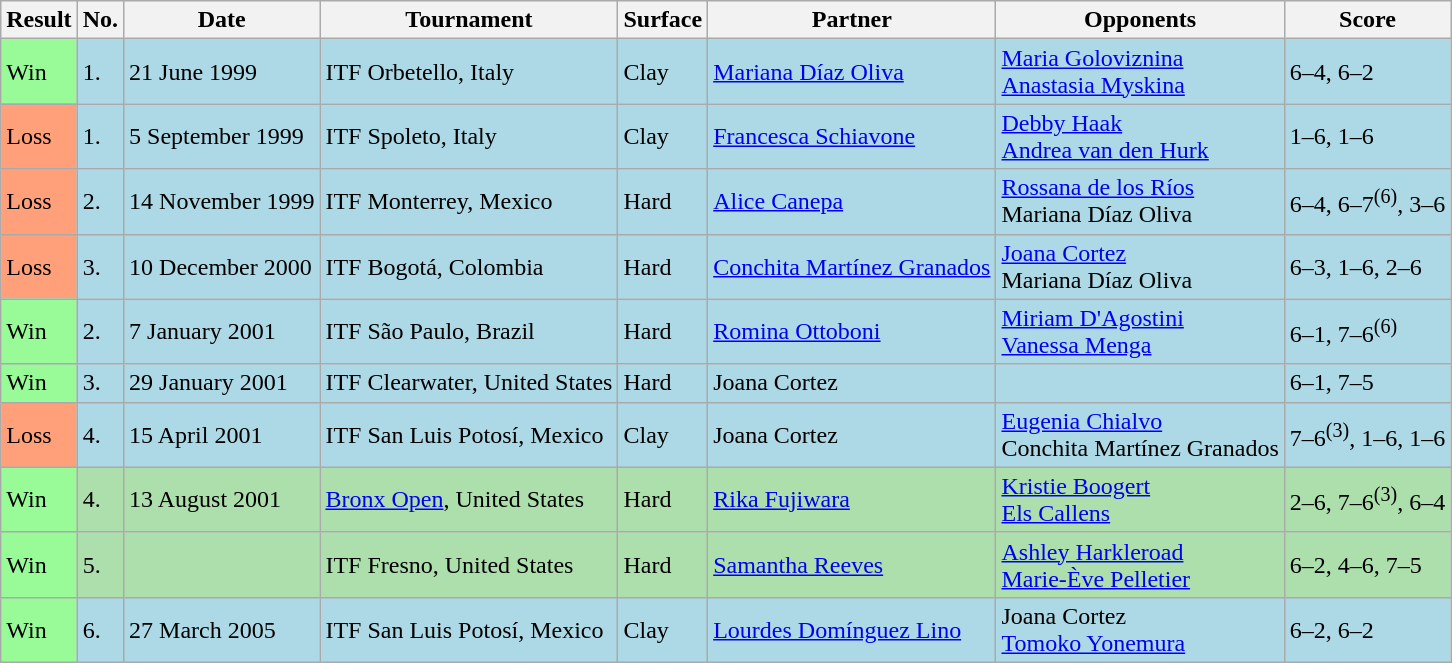<table class="sortable wikitable">
<tr>
<th>Result</th>
<th>No.</th>
<th>Date</th>
<th>Tournament</th>
<th>Surface</th>
<th>Partner</th>
<th>Opponents</th>
<th class="unsortable">Score</th>
</tr>
<tr style="background:lightblue;">
<td style="background:#98fb98;">Win</td>
<td>1.</td>
<td>21 June 1999</td>
<td>ITF Orbetello, Italy</td>
<td>Clay</td>
<td> <a href='#'>Mariana Díaz Oliva</a></td>
<td> <a href='#'>Maria Goloviznina</a> <br>  <a href='#'>Anastasia Myskina</a></td>
<td>6–4, 6–2</td>
</tr>
<tr style="background:lightblue;">
<td style="background:#ffa07a;">Loss</td>
<td>1.</td>
<td>5 September 1999</td>
<td>ITF Spoleto, Italy</td>
<td>Clay</td>
<td> <a href='#'>Francesca Schiavone</a></td>
<td> <a href='#'>Debby Haak</a> <br>  <a href='#'>Andrea van den Hurk</a></td>
<td>1–6, 1–6</td>
</tr>
<tr style="background:lightblue;">
<td style="background:#ffa07a;">Loss</td>
<td>2.</td>
<td>14 November 1999</td>
<td>ITF Monterrey, Mexico</td>
<td>Hard</td>
<td> <a href='#'>Alice Canepa</a></td>
<td> <a href='#'>Rossana de los Ríos</a> <br>  Mariana Díaz Oliva</td>
<td>6–4, 6–7<sup>(6)</sup>, 3–6</td>
</tr>
<tr style="background:lightblue;">
<td style="background:#ffa07a;">Loss</td>
<td>3.</td>
<td>10 December 2000</td>
<td>ITF Bogotá, Colombia</td>
<td>Hard</td>
<td> <a href='#'>Conchita Martínez Granados</a></td>
<td> <a href='#'>Joana Cortez</a> <br>  Mariana Díaz Oliva</td>
<td>6–3, 1–6, 2–6</td>
</tr>
<tr style="background:lightblue;">
<td style="background:#98fb98;">Win</td>
<td>2.</td>
<td>7 January 2001</td>
<td>ITF São Paulo, Brazil</td>
<td>Hard</td>
<td> <a href='#'>Romina Ottoboni</a></td>
<td> <a href='#'>Miriam D'Agostini</a> <br>  <a href='#'>Vanessa Menga</a></td>
<td>6–1, 7–6<sup>(6)</sup></td>
</tr>
<tr style="background:lightblue;">
<td style="background:#98fb98;">Win</td>
<td>3.</td>
<td>29 January 2001</td>
<td>ITF Clearwater, United States</td>
<td>Hard</td>
<td> Joana Cortez</td>
<td></td>
<td>6–1, 7–5</td>
</tr>
<tr style="background:lightblue;">
<td style="background:#ffa07a;">Loss</td>
<td>4.</td>
<td>15 April 2001</td>
<td>ITF San Luis Potosí, Mexico</td>
<td>Clay</td>
<td> Joana Cortez</td>
<td> <a href='#'>Eugenia Chialvo</a> <br>  Conchita Martínez Granados</td>
<td>7–6<sup>(3)</sup>, 1–6, 1–6</td>
</tr>
<tr style="background:#addfad;">
<td style="background:#98fb98;">Win</td>
<td>4.</td>
<td>13 August 2001</td>
<td><a href='#'>Bronx Open</a>, United States</td>
<td>Hard</td>
<td> <a href='#'>Rika Fujiwara</a></td>
<td> <a href='#'>Kristie Boogert</a> <br>  <a href='#'>Els Callens</a></td>
<td>2–6, 7–6<sup>(3)</sup>, 6–4</td>
</tr>
<tr style="background:#addfad;">
<td style="background:#98fb98;">Win</td>
<td>5.</td>
<td></td>
<td>ITF Fresno, United States</td>
<td>Hard</td>
<td> <a href='#'>Samantha Reeves</a></td>
<td> <a href='#'>Ashley Harkleroad</a> <br>  <a href='#'>Marie-Ève Pelletier</a></td>
<td>6–2, 4–6, 7–5</td>
</tr>
<tr style="background:lightblue;">
<td style="background:#98fb98;">Win</td>
<td>6.</td>
<td>27 March 2005</td>
<td>ITF San Luis Potosí, Mexico</td>
<td>Clay</td>
<td> <a href='#'>Lourdes Domínguez Lino</a></td>
<td> Joana Cortez <br>  <a href='#'>Tomoko Yonemura</a></td>
<td>6–2, 6–2</td>
</tr>
</table>
